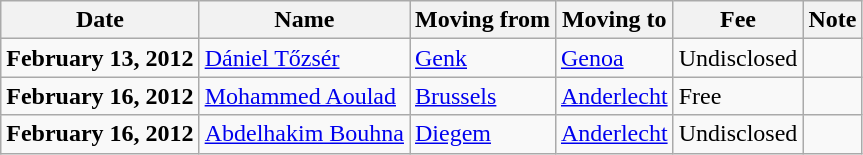<table class="wikitable sortable">
<tr>
<th>Date</th>
<th>Name</th>
<th>Moving from</th>
<th>Moving to</th>
<th>Fee</th>
<th>Note</th>
</tr>
<tr>
<td><strong>February 13, 2012</strong></td>
<td> <a href='#'>Dániel Tőzsér</a></td>
<td> <a href='#'>Genk</a></td>
<td> <a href='#'>Genoa</a></td>
<td>Undisclosed </td>
<td></td>
</tr>
<tr>
<td><strong>February 16, 2012</strong></td>
<td> <a href='#'>Mohammed Aoulad</a></td>
<td> <a href='#'>Brussels</a></td>
<td> <a href='#'>Anderlecht</a></td>
<td>Free </td>
<td></td>
</tr>
<tr>
<td><strong>February 16, 2012</strong></td>
<td> <a href='#'>Abdelhakim Bouhna</a></td>
<td> <a href='#'>Diegem</a></td>
<td> <a href='#'>Anderlecht</a></td>
<td>Undisclosed </td>
<td></td>
</tr>
</table>
